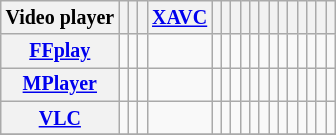<table class="wikitable sortable sort-under" style="font-size: smaller; text-align: center; width: auto; table-layout: fixed">
<tr style="vertical-align:bottom;">
<th>Video player</th>
<th></th>
<th></th>
<th></th>
<th><a href='#'>XAVC</a></th>
<th></th>
<th></th>
<th></th>
<th></th>
<th></th>
<th></th>
<th></th>
<th></th>
<th></th>
<th></th>
<th></th>
<th></th>
<th></th>
</tr>
<tr>
<th><a href='#'>FFplay</a></th>
<td></td>
<td></td>
<td></td>
<td></td>
<td></td>
<td></td>
<td></td>
<td></td>
<td></td>
<td></td>
<td></td>
<td></td>
<td></td>
<td></td>
<td></td>
<td></td>
<td></td>
</tr>
<tr>
<th><a href='#'>MPlayer</a></th>
<td></td>
<td></td>
<td></td>
<td></td>
<td></td>
<td></td>
<td></td>
<td></td>
<td></td>
<td></td>
<td></td>
<td></td>
<td></td>
<td></td>
<td></td>
<td></td>
<td></td>
</tr>
<tr>
<th><a href='#'>VLC</a></th>
<td></td>
<td></td>
<td></td>
<td></td>
<td></td>
<td></td>
<td></td>
<td></td>
<td></td>
<td></td>
<td></td>
<td></td>
<td></td>
<td></td>
<td></td>
<td></td>
<td></td>
</tr>
<tr>
</tr>
</table>
